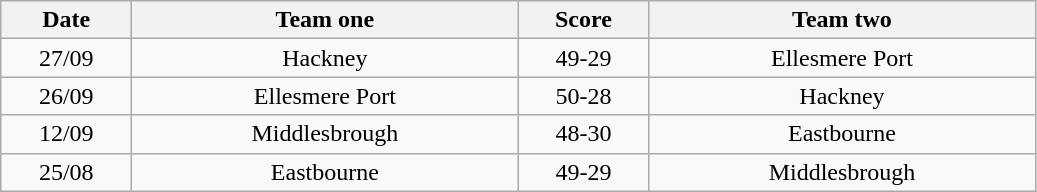<table class="wikitable" style="text-align: center">
<tr>
<th width=80>Date</th>
<th width=250>Team one</th>
<th width=80>Score</th>
<th width=250>Team two</th>
</tr>
<tr>
<td>27/09</td>
<td>Hackney</td>
<td>49-29</td>
<td>Ellesmere Port</td>
</tr>
<tr>
<td>26/09</td>
<td>Ellesmere Port</td>
<td>50-28</td>
<td>Hackney</td>
</tr>
<tr>
<td>12/09</td>
<td>Middlesbrough</td>
<td>48-30</td>
<td>Eastbourne</td>
</tr>
<tr>
<td>25/08</td>
<td>Eastbourne</td>
<td>49-29</td>
<td>Middlesbrough</td>
</tr>
</table>
